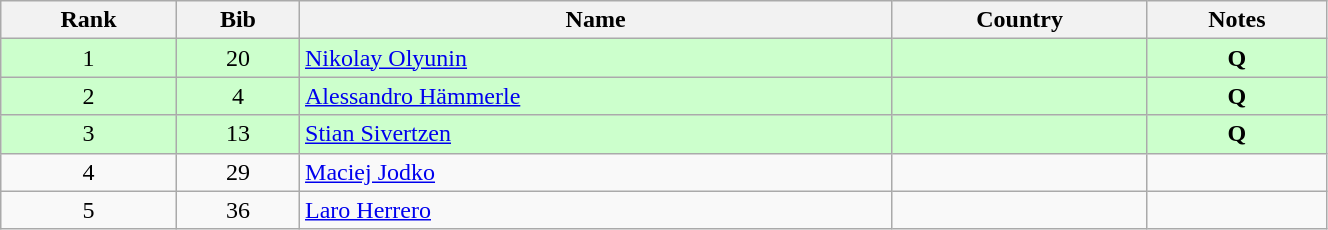<table class="wikitable" style="text-align:center;" width=70%>
<tr>
<th>Rank</th>
<th>Bib</th>
<th>Name</th>
<th>Country</th>
<th>Notes</th>
</tr>
<tr bgcolor=ccffcc>
<td>1</td>
<td>20</td>
<td align=left><a href='#'>Nikolay Olyunin</a></td>
<td align=left></td>
<td><strong>Q</strong></td>
</tr>
<tr bgcolor=ccffcc>
<td>2</td>
<td>4</td>
<td align=left><a href='#'>Alessandro Hämmerle</a></td>
<td align=left></td>
<td><strong>Q</strong></td>
</tr>
<tr bgcolor=ccffcc>
<td>3</td>
<td>13</td>
<td align=left><a href='#'>Stian Sivertzen</a></td>
<td align=left></td>
<td><strong>Q</strong></td>
</tr>
<tr>
<td>4</td>
<td>29</td>
<td align=left><a href='#'>Maciej Jodko</a></td>
<td align=left></td>
<td></td>
</tr>
<tr>
<td>5</td>
<td>36</td>
<td align=left><a href='#'>Laro Herrero</a></td>
<td align=left></td>
<td></td>
</tr>
</table>
